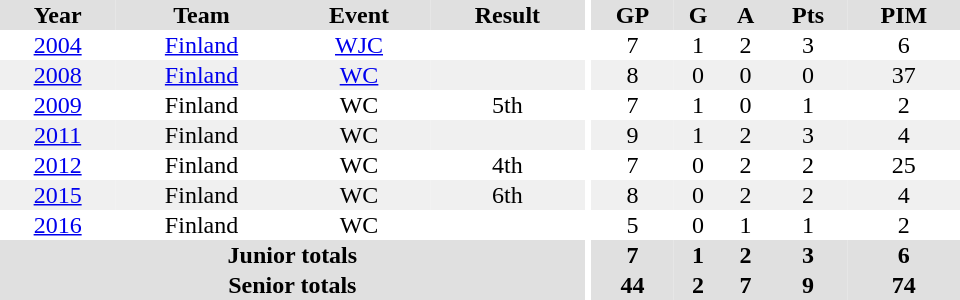<table border="0" cellpadding="1" cellspacing="0" ID="Table3" style="text-align:center; width:40em">
<tr ALIGN="center" bgcolor="#e0e0e0">
<th>Year</th>
<th>Team</th>
<th>Event</th>
<th>Result</th>
<th rowspan="99" bgcolor="#ffffff"></th>
<th>GP</th>
<th>G</th>
<th>A</th>
<th>Pts</th>
<th>PIM</th>
</tr>
<tr ALIGN="center">
<td><a href='#'>2004</a></td>
<td><a href='#'>Finland</a></td>
<td><a href='#'>WJC</a></td>
<td></td>
<td>7</td>
<td>1</td>
<td>2</td>
<td>3</td>
<td>6</td>
</tr>
<tr ALIGN="center" bgcolor="#f0f0f0">
<td><a href='#'>2008</a></td>
<td><a href='#'>Finland</a></td>
<td><a href='#'>WC</a></td>
<td></td>
<td>8</td>
<td>0</td>
<td>0</td>
<td>0</td>
<td>37</td>
</tr>
<tr ALIGN="center">
<td><a href='#'>2009</a></td>
<td>Finland</td>
<td>WC</td>
<td>5th</td>
<td>7</td>
<td>1</td>
<td>0</td>
<td>1</td>
<td>2</td>
</tr>
<tr ALIGN="center" bgcolor="#f0f0f0">
<td><a href='#'>2011</a></td>
<td>Finland</td>
<td>WC</td>
<td></td>
<td>9</td>
<td>1</td>
<td>2</td>
<td>3</td>
<td>4</td>
</tr>
<tr ALIGN="center">
<td><a href='#'>2012</a></td>
<td>Finland</td>
<td>WC</td>
<td>4th</td>
<td>7</td>
<td>0</td>
<td>2</td>
<td>2</td>
<td>25</td>
</tr>
<tr ALIGN="center" bgcolor="#f0f0f0">
<td><a href='#'>2015</a></td>
<td>Finland</td>
<td>WC</td>
<td>6th</td>
<td>8</td>
<td>0</td>
<td>2</td>
<td>2</td>
<td>4</td>
</tr>
<tr ALIGN="center">
<td><a href='#'>2016</a></td>
<td>Finland</td>
<td>WC</td>
<td></td>
<td>5</td>
<td>0</td>
<td>1</td>
<td>1</td>
<td>2</td>
</tr>
<tr bgcolor="#e0e0e0">
<th colspan="4">Junior totals</th>
<th>7</th>
<th>1</th>
<th>2</th>
<th>3</th>
<th>6</th>
</tr>
<tr bgcolor="#e0e0e0">
<th colspan="4">Senior totals</th>
<th>44</th>
<th>2</th>
<th>7</th>
<th>9</th>
<th>74</th>
</tr>
</table>
